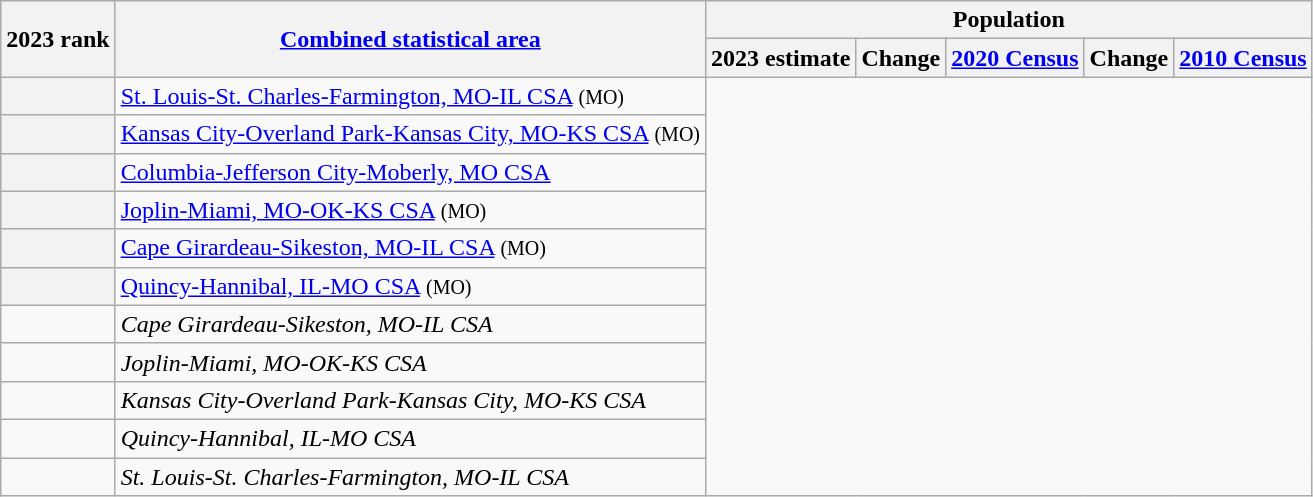<table class="wikitable sortable">
<tr>
<th scope=col rowspan=2>2023 rank</th>
<th scope=col rowspan=2><a href='#'>Combined statistical area</a></th>
<th colspan=5>Population</th>
</tr>
<tr>
<th scope=col>2023 estimate</th>
<th scope=col>Change</th>
<th scope=col><a href='#'>2020 Census</a></th>
<th scope=col>Change</th>
<th scope=col><a href='#'>2010 Census</a></th>
</tr>
<tr>
<th scope=row></th>
<td><a href='#'>St. Louis-St. Charles-Farmington, MO-IL CSA</a> <small>(MO)</small><br></td>
</tr>
<tr>
<th scope=row></th>
<td><a href='#'>Kansas City-Overland Park-Kansas City, MO-KS CSA</a> <small>(MO)</small><br></td>
</tr>
<tr>
<th scope=row></th>
<td><a href='#'>Columbia-Jefferson City-Moberly, MO CSA</a><br></td>
</tr>
<tr>
<th scope=row></th>
<td><a href='#'>Joplin-Miami, MO-OK-KS CSA</a> <small>(MO)</small><br></td>
</tr>
<tr>
<th scope=row></th>
<td><a href='#'>Cape Girardeau-Sikeston, MO-IL CSA</a> <small>(MO)</small><br></td>
</tr>
<tr>
<th scope=row></th>
<td><a href='#'>Quincy-Hannibal, IL-MO CSA</a> <small>(MO)</small><br></td>
</tr>
<tr>
<td></td>
<td><em><span>Cape Girardeau-Sikeston, MO-IL CSA</span></em><br></td>
</tr>
<tr>
<td></td>
<td><em><span>Joplin-Miami, MO-OK-KS CSA</span></em><br></td>
</tr>
<tr>
<td></td>
<td><em><span>Kansas City-Overland Park-Kansas City, MO-KS CSA</span></em><br></td>
</tr>
<tr>
<td></td>
<td><em><span>Quincy-Hannibal, IL-MO CSA</span></em><br></td>
</tr>
<tr>
<td></td>
<td><em><span>St. Louis-St. Charles-Farmington, MO-IL CSA</span></em><br></td>
</tr>
</table>
